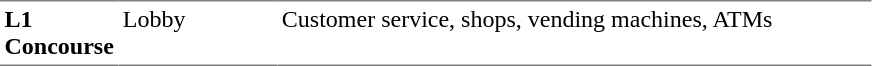<table table border=0 cellspacing=0 cellpadding=3>
<tr>
<td style="border-bottom:solid 1px gray; border-top:solid 1px gray;" valign=top width=50><strong>L1<br>Concourse</strong></td>
<td style="border-bottom:solid 1px gray; border-top:solid 1px gray;" valign=top width=100>Lobby</td>
<td style="border-bottom:solid 1px gray; border-top:solid 1px gray;" valign=top width=390>Customer service, shops, vending machines, ATMs</td>
</tr>
</table>
